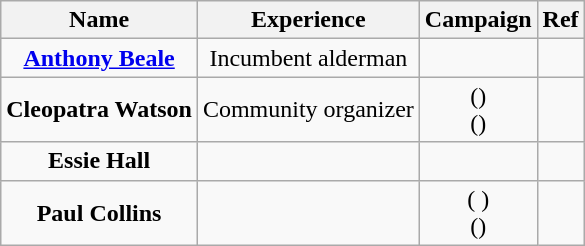<table class="wikitable" style="text-align:center">
<tr>
<th>Name</th>
<th>Experience</th>
<th>Campaign</th>
<th>Ref</th>
</tr>
<tr>
<td><strong><a href='#'>Anthony Beale</a></strong></td>
<td>Incumbent alderman</td>
<td></td>
<td></td>
</tr>
<tr>
<td><strong>Cleopatra Watson</strong></td>
<td>Community organizer</td>
<td>()<br>()</td>
<td></td>
</tr>
<tr>
<td><strong>Essie Hall</strong></td>
<td></td>
<td></td>
<td></td>
</tr>
<tr>
<td><strong>Paul Collins</strong></td>
<td></td>
<td>( )<br>()</td>
<td></td>
</tr>
</table>
